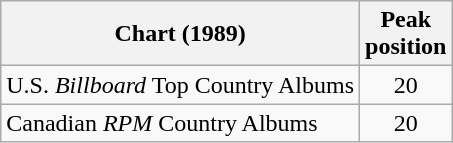<table class="wikitable">
<tr>
<th>Chart (1989)</th>
<th>Peak<br>position</th>
</tr>
<tr>
<td>U.S. <em>Billboard</em> Top Country Albums</td>
<td align="center">20</td>
</tr>
<tr>
<td>Canadian <em>RPM</em> Country Albums</td>
<td align="center">20</td>
</tr>
</table>
